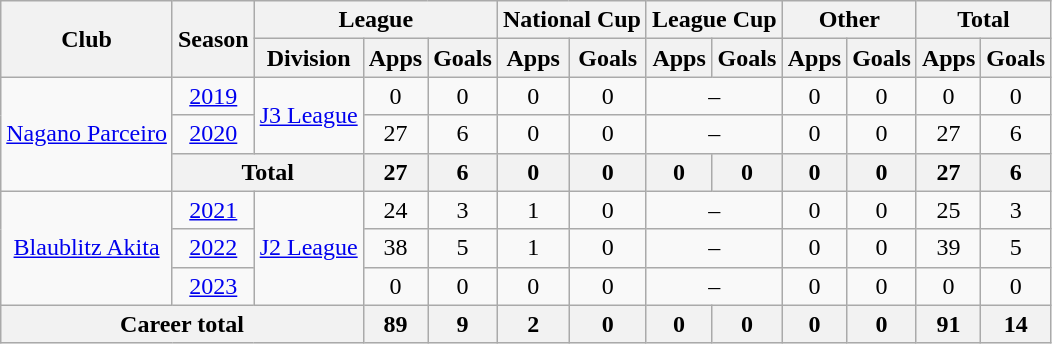<table class="wikitable" style="text-align: center">
<tr>
<th rowspan="2">Club</th>
<th rowspan="2">Season</th>
<th colspan="3">League</th>
<th colspan="2">National Cup</th>
<th colspan="2">League Cup</th>
<th colspan="2">Other</th>
<th colspan="2">Total</th>
</tr>
<tr>
<th>Division</th>
<th>Apps</th>
<th>Goals</th>
<th>Apps</th>
<th>Goals</th>
<th>Apps</th>
<th>Goals</th>
<th>Apps</th>
<th>Goals</th>
<th>Apps</th>
<th>Goals</th>
</tr>
<tr>
<td rowspan="3"><a href='#'>Nagano Parceiro</a></td>
<td><a href='#'>2019</a></td>
<td rowspan="2"><a href='#'>J3 League</a></td>
<td>0</td>
<td>0</td>
<td>0</td>
<td>0</td>
<td colspan="2">–</td>
<td>0</td>
<td>0</td>
<td>0</td>
<td>0</td>
</tr>
<tr>
<td><a href='#'>2020</a></td>
<td>27</td>
<td>6</td>
<td>0</td>
<td>0</td>
<td colspan="2">–</td>
<td>0</td>
<td>0</td>
<td>27</td>
<td>6</td>
</tr>
<tr>
<th colspan=2>Total</th>
<th>27</th>
<th>6</th>
<th>0</th>
<th>0</th>
<th>0</th>
<th>0</th>
<th>0</th>
<th>0</th>
<th>27</th>
<th>6</th>
</tr>
<tr>
<td rowspan=3><a href='#'>Blaublitz Akita</a></td>
<td><a href='#'>2021</a></td>
<td rowspan=3><a href='#'>J2 League</a></td>
<td>24</td>
<td>3</td>
<td>1</td>
<td>0</td>
<td colspan="2">–</td>
<td>0</td>
<td>0</td>
<td>25</td>
<td>3</td>
</tr>
<tr>
<td><a href='#'>2022</a></td>
<td>38</td>
<td>5</td>
<td>1</td>
<td>0</td>
<td colspan="2">–</td>
<td>0</td>
<td>0</td>
<td>39</td>
<td>5</td>
</tr>
<tr>
<td><a href='#'>2023</a></td>
<td>0</td>
<td>0</td>
<td>0</td>
<td>0</td>
<td colspan="2">–</td>
<td>0</td>
<td>0</td>
<td>0</td>
<td>0</td>
</tr>
<tr>
<th colspan=3>Career total</th>
<th>89</th>
<th>9</th>
<th>2</th>
<th>0</th>
<th>0</th>
<th>0</th>
<th>0</th>
<th>0</th>
<th>91</th>
<th>14</th>
</tr>
</table>
